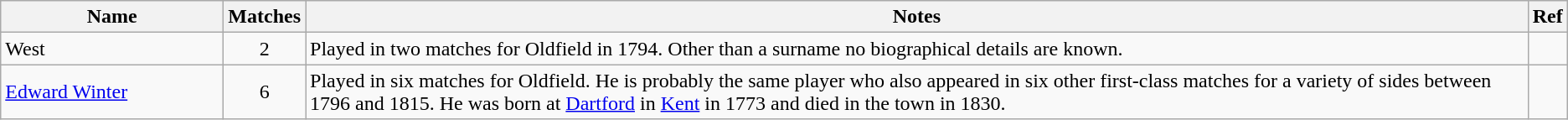<table class="wikitable">
<tr>
<th style="width:170px">Name</th>
<th>Matches</th>
<th>Notes</th>
<th>Ref</th>
</tr>
<tr>
<td>West</td>
<td align=center>2</td>
<td>Played in two matches for Oldfield in 1794. Other than a surname no biographical details are known.</td>
<td></td>
</tr>
<tr>
<td><a href='#'>Edward Winter</a></td>
<td align=center>6</td>
<td>Played in six matches for Oldfield. He is probably the same player who also appeared in six other first-class matches for a variety of sides between 1796 and 1815. He was born at <a href='#'>Dartford</a> in <a href='#'>Kent</a> in 1773 and died in the town in 1830.</td>
<td></td>
</tr>
</table>
